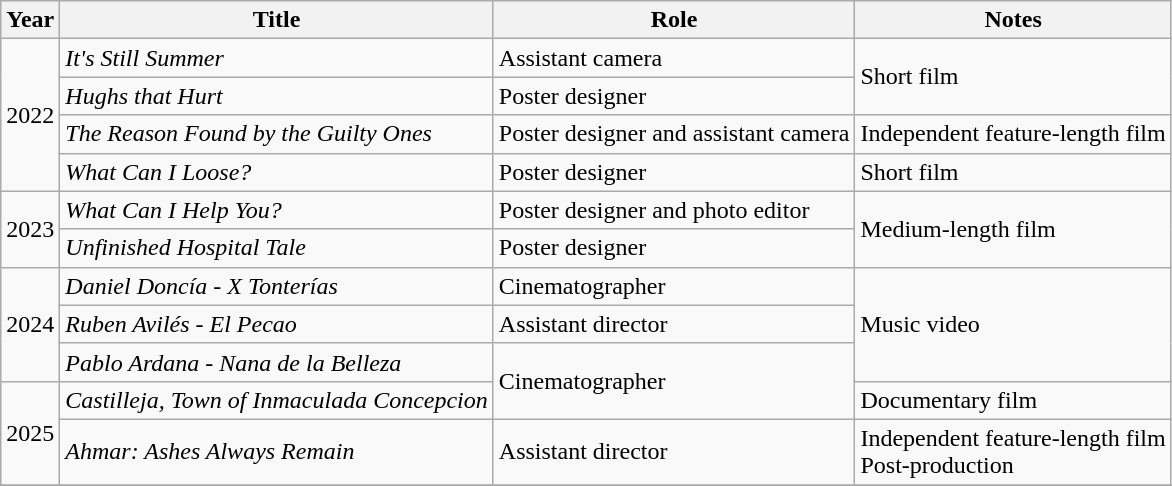<table class= wikitable sortable>
<tr>
<th>Year</th>
<th>Title</th>
<th>Role</th>
<th>Notes</th>
</tr>
<tr>
<td rowspan=4>2022</td>
<td><em>It's Still Summer</em></td>
<td>Assistant camera</td>
<td rowspan=2>Short film</td>
</tr>
<tr>
<td><em>Hughs that Hurt</em></td>
<td>Poster designer</td>
</tr>
<tr>
<td><em>The Reason Found by the Guilty Ones</em></td>
<td>Poster designer and assistant camera</td>
<td>Independent feature-length film</td>
</tr>
<tr>
<td><em>What Can I Loose?</em></td>
<td>Poster designer</td>
<td>Short film</td>
</tr>
<tr>
<td rowspan=2>2023</td>
<td><em>What Can I Help You?</em></td>
<td>Poster designer and photo editor</td>
<td rowspan=2>Medium-length film</td>
</tr>
<tr>
<td><em>Unfinished Hospital Tale</em></td>
<td>Poster designer</td>
</tr>
<tr>
<td rowspan=3>2024</td>
<td><em>Daniel Doncía - X Tonterías</em></td>
<td>Cinematographer</td>
<td rowspan=3>Music video</td>
</tr>
<tr>
<td><em>Ruben Avilés - El Pecao</em></td>
<td>Assistant director</td>
</tr>
<tr>
<td><em>Pablo Ardana - Nana de la Belleza</em></td>
<td rowspan=2>Cinematographer</td>
</tr>
<tr>
<td rowspan=2>2025</td>
<td><em>Castilleja, Town of Inmaculada Concepcion</em></td>
<td>Documentary film</td>
</tr>
<tr>
<td><em>Ahmar: Ashes Always Remain</em></td>
<td>Assistant director</td>
<td>Independent feature-length film<br>Post-production</td>
</tr>
<tr>
</tr>
</table>
